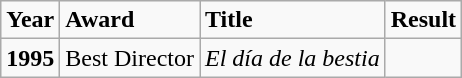<table class="wikitable">
<tr>
<td><strong>Year</strong></td>
<td><strong>Award</strong></td>
<td><strong>Title</strong></td>
<td><strong>Result</strong></td>
</tr>
<tr>
<td><strong>1995</strong></td>
<td>Best Director</td>
<td><em>El día de la bestia</em></td>
<td></td>
</tr>
</table>
